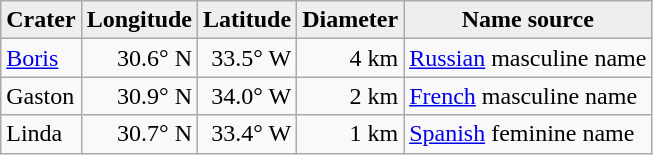<table class="wikitable">
<tr>
<th style="background:#eeeeee;">Crater</th>
<th style="background:#eeeeee;">Longitude</th>
<th style="background:#eeeeee;">Latitude</th>
<th style="background:#eeeeee;">Diameter</th>
<th style="background:#eeeeee;">Name source</th>
</tr>
<tr>
<td><a href='#'>Boris</a></td>
<td align="right">30.6° N</td>
<td align="right">33.5° W</td>
<td align="right">4 km</td>
<td><a href='#'>Russian</a> masculine name</td>
</tr>
<tr>
<td>Gaston</td>
<td align="right">30.9° N</td>
<td align="right">34.0° W</td>
<td align="right">2 km</td>
<td><a href='#'>French</a> masculine name</td>
</tr>
<tr>
<td>Linda</td>
<td align="right">30.7° N</td>
<td align="right">33.4° W</td>
<td align="right">1 km</td>
<td><a href='#'>Spanish</a> feminine name</td>
</tr>
</table>
